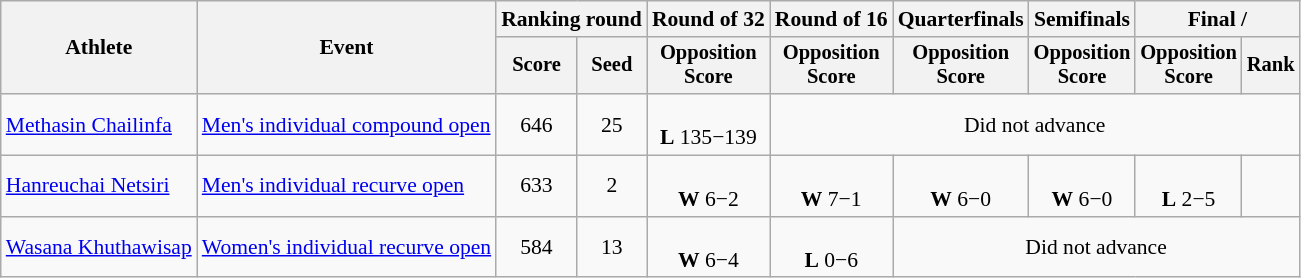<table class="wikitable" style="font-size:90%">
<tr>
<th rowspan=2>Athlete</th>
<th rowspan=2>Event</th>
<th colspan="2">Ranking round</th>
<th>Round of 32</th>
<th>Round of 16</th>
<th>Quarterfinals</th>
<th>Semifinals</th>
<th colspan="2">Final / </th>
</tr>
<tr style="font-size:95%">
<th>Score</th>
<th>Seed</th>
<th>Opposition<br>Score</th>
<th>Opposition<br>Score</th>
<th>Opposition<br>Score</th>
<th>Opposition<br>Score</th>
<th>Opposition<br>Score</th>
<th>Rank</th>
</tr>
<tr align=center>
<td align=left><a href='#'>Methasin Chailinfa</a></td>
<td align=left><a href='#'>Men's individual compound open</a></td>
<td>646</td>
<td>25</td>
<td><br><strong>L</strong> 135−139</td>
<td colspan=5>Did not advance</td>
</tr>
<tr align=center>
<td align=left><a href='#'>Hanreuchai Netsiri</a></td>
<td align=left><a href='#'>Men's individual recurve open</a></td>
<td>633</td>
<td>2</td>
<td><br><strong>W</strong> 6−2</td>
<td><br><strong>W</strong> 7−1</td>
<td><br><strong>W</strong> 6−0</td>
<td><br><strong>W</strong> 6−0</td>
<td><br><strong>L</strong> 2−5</td>
<td></td>
</tr>
<tr align=center>
<td align=left><a href='#'>Wasana Khuthawisap</a></td>
<td align=left><a href='#'>Women's individual recurve open</a></td>
<td>584</td>
<td>13</td>
<td><br><strong>W</strong> 6−4</td>
<td><br><strong>L</strong> 0−6</td>
<td colspan=4>Did not advance</td>
</tr>
</table>
